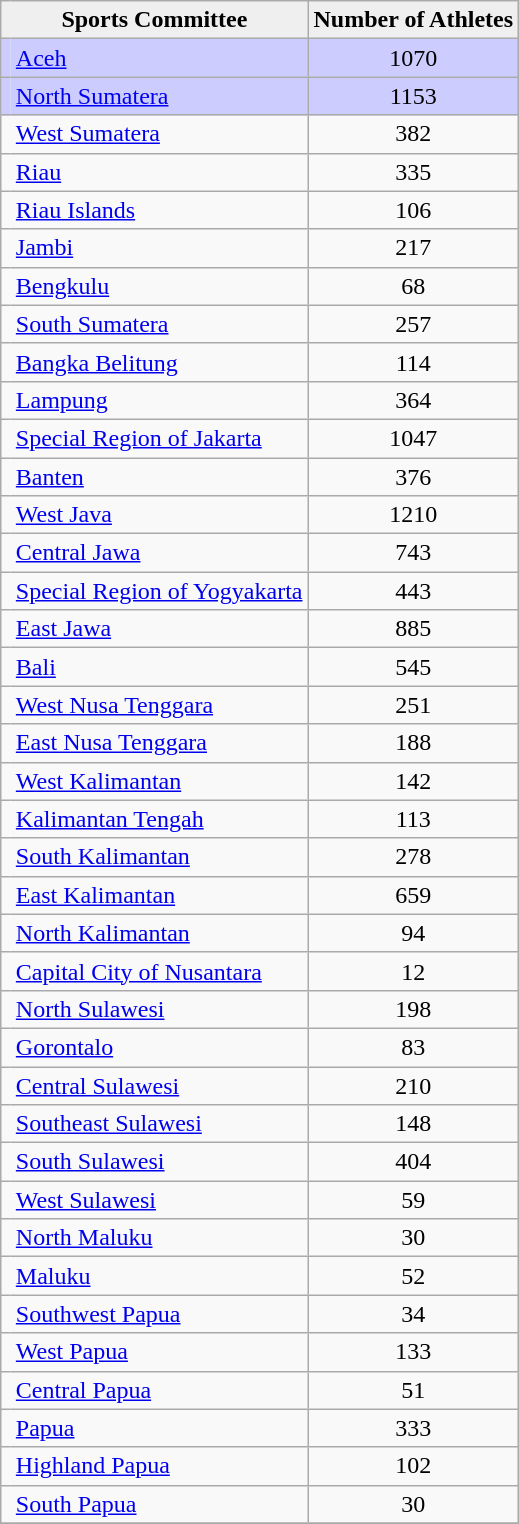<table class="wikitable" style="text-align:center">
<tr bgcolor="#efefef">
<td colspan="2"><strong>Sports Committee</strong></td>
<td><strong>Number of Athletes</strong></td>
</tr>
<tr style="background:#ccccff">
<td style="border-style: solid none solid solid;"></td>
<td style="text-align:left; border-style: solid none  solid none;"><a href='#'>Aceh</a></td>
<td>1070</td>
</tr>
<tr style="background:#ccccff">
<td style="border-style: solid none solid solid;"></td>
<td style="text-align:left; border-style: solid none  solid none;"><a href='#'>North Sumatera</a></td>
<td>1153</td>
</tr>
<tr>
<td style="border-style: solid none solid solid;"></td>
<td style="text-align:left; border-style: solid none  solid none;"><a href='#'>West Sumatera</a></td>
<td>382</td>
</tr>
<tr>
<td style="border-style: solid none solid solid;"></td>
<td style="text-align:left; border-style: solid none  solid none;"><a href='#'>Riau</a></td>
<td>335</td>
</tr>
<tr>
<td style="border-style: solid none solid solid;"></td>
<td style="text-align:left; border-style: solid none  solid none;"><a href='#'>Riau Islands</a></td>
<td>106</td>
</tr>
<tr>
<td style="border-style: solid none solid solid;"></td>
<td style="text-align:left; border-style: solid none  solid none;"><a href='#'>Jambi</a></td>
<td>217</td>
</tr>
<tr>
<td style="border-style: solid none solid solid;"></td>
<td style="text-align:left; border-style: solid none  solid none;"><a href='#'>Bengkulu</a></td>
<td>68</td>
</tr>
<tr>
<td style="border-style: solid none solid solid;"></td>
<td style="text-align:left; border-style: solid none  solid none;"><a href='#'>South Sumatera</a></td>
<td>257</td>
</tr>
<tr>
<td style="border-style: solid none solid solid;"></td>
<td style="text-align:left; border-style: solid none  solid none;"><a href='#'>Bangka Belitung</a></td>
<td>114</td>
</tr>
<tr>
<td style="border-style: solid none solid solid;"></td>
<td style="text-align:left; border-style: solid none  solid none;"><a href='#'>Lampung</a></td>
<td>364</td>
</tr>
<tr>
<td style='border-style: solid none solid solid;'></td>
<td style="text-align:left; border-style: solid  none  solid   none"><a href='#'>Special Region of Jakarta</a></td>
<td>1047</td>
</tr>
<tr>
<td style="border-style: solid none solid solid;"></td>
<td style="text-align:left; border-style: solid none  solid none;"><a href='#'>Banten</a></td>
<td>376</td>
</tr>
<tr>
<td style="border-style: solid none solid solid;"></td>
<td style="text-align:left; border-style: solid none  solid none;"><a href='#'>West Java</a></td>
<td>1210</td>
</tr>
<tr>
<td style="border-style: solid none solid solid;"></td>
<td style="text-align:left; border-style: solid none  solid none;"><a href='#'>Central Jawa</a></td>
<td>743</td>
</tr>
<tr>
<td style='border-style: solid none solid solid;'></td>
<td style="text-align:left; border-style: solid none  solid none;"><a href='#'>Special Region of Yogyakarta</a></td>
<td>443</td>
</tr>
<tr>
<td style="border-style: solid none solid solid;"></td>
<td style="text-align:left; border-style: solid none  solid none;"><a href='#'>East Jawa</a></td>
<td>885</td>
</tr>
<tr>
<td style="border-style: solid none solid solid;"></td>
<td style="text-align:left; border-style: solid none  solid none;"><a href='#'>Bali</a></td>
<td>545</td>
</tr>
<tr>
<td style="border-style: solid none solid solid;"></td>
<td style="text-align:left; border-style: solid none  solid none;"><a href='#'>West Nusa Tenggara</a></td>
<td>251</td>
</tr>
<tr>
<td style="border-style: solid none solid solid;"></td>
<td style="text-align:left; border-style: solid none  solid none;"><a href='#'>East Nusa Tenggara</a></td>
<td>188</td>
</tr>
<tr>
<td style="border-style: solid none solid solid;"></td>
<td style="text-align:left; border-style: solid none  solid none;"><a href='#'>West Kalimantan</a></td>
<td>142</td>
</tr>
<tr>
<td style="border-style: solid none solid solid;"></td>
<td style="text-align:left; border-style: solid none  solid none;"><a href='#'>Kalimantan Tengah</a></td>
<td>113</td>
</tr>
<tr>
<td style="border-style: solid none solid solid;"></td>
<td style="text-align:left; border-style: solid none  solid none;"><a href='#'>South Kalimantan</a></td>
<td>278</td>
</tr>
<tr>
<td style="border-style: solid none solid solid;"></td>
<td style="text-align:left; border-style: solid none  solid none;"><a href='#'>East Kalimantan</a></td>
<td>659</td>
</tr>
<tr>
<td style="border-style: solid none solid solid;"></td>
<td style="text-align:left; border-style: solid none  solid none;"><a href='#'>North Kalimantan</a></td>
<td>94</td>
</tr>
<tr>
<td style="border-style: solid none solid solid;"></td>
<td style="text-align:left; border-style: solid none  solid none;"><a href='#'>Capital City of Nusantara</a></td>
<td>12</td>
</tr>
<tr>
<td style="border-style: solid none solid solid;"></td>
<td style="text-align:left; border-style: solid none  solid none;"><a href='#'>North Sulawesi</a></td>
<td>198</td>
</tr>
<tr>
<td style="border-style: solid none solid solid;"></td>
<td style="text-align:left; border-style: solid none  solid none;"><a href='#'>Gorontalo</a></td>
<td>83</td>
</tr>
<tr>
<td style="border-style: solid none solid solid;"></td>
<td style="text-align:left; border-style: solid none  solid none;"><a href='#'>Central Sulawesi</a></td>
<td>210</td>
</tr>
<tr>
<td style="border-style: solid none solid solid;"></td>
<td style="text-align:left; border-style: solid none  solid none;"><a href='#'>Southeast Sulawesi</a></td>
<td>148</td>
</tr>
<tr>
<td style="border-style: solid none solid solid;"></td>
<td style="text-align:left; border-style: solid none  solid none;"><a href='#'>South Sulawesi</a></td>
<td>404</td>
</tr>
<tr>
<td style="border-style: solid none solid solid;"></td>
<td style="text-align:left; border-style: solid none  solid none;"><a href='#'>West Sulawesi</a></td>
<td>59</td>
</tr>
<tr>
<td style="border-style: solid none solid solid;"></td>
<td style="text-align:left; border-style: solid none  solid none;"><a href='#'>North Maluku</a></td>
<td>30</td>
</tr>
<tr>
<td style="border-style: solid none solid solid;"></td>
<td style="text-align:left; border-style: solid none  solid none;"><a href='#'>Maluku</a></td>
<td>52</td>
</tr>
<tr>
<td style="border-style: solid none solid solid;"></td>
<td style="text-align:left; border-style: solid none  solid none;"><a href='#'>Southwest Papua</a></td>
<td>34</td>
</tr>
<tr>
<td style="border-style: solid none solid solid;"></td>
<td style="text-align:left; border-style: solid none  solid none;"><a href='#'>West Papua</a></td>
<td>133</td>
</tr>
<tr>
<td style="border-style: solid none solid solid;"></td>
<td style="text-align:left; border-style: solid none  solid none;"><a href='#'>Central Papua</a></td>
<td>51</td>
</tr>
<tr>
<td style="border-style: solid none solid solid;"></td>
<td style="text-align:left; border-style: solid none  solid none;"><a href='#'>Papua</a></td>
<td>333</td>
</tr>
<tr>
<td style="border-style: solid none solid solid;"></td>
<td style="text-align:left; border-style: solid none  solid none;"><a href='#'>Highland Papua</a></td>
<td>102</td>
</tr>
<tr>
<td style="border-style: solid none solid solid;"></td>
<td style="text-align:left; border-style: solid none  solid none;"><a href='#'>South Papua</a></td>
<td>30</td>
</tr>
<tr>
</tr>
</table>
